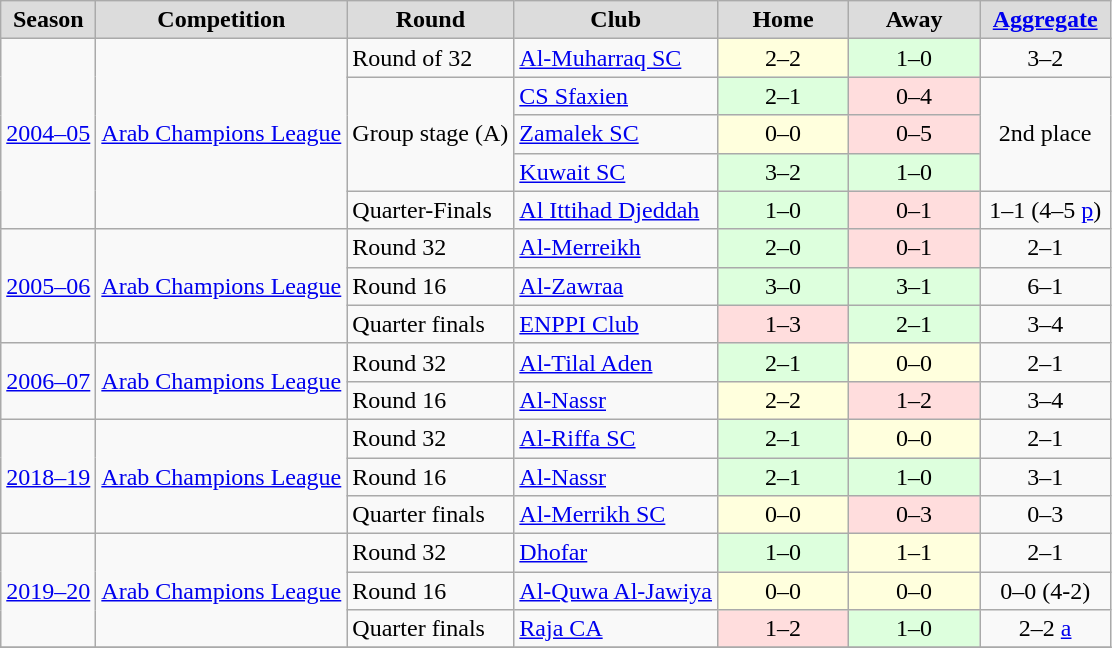<table class="wikitable" style="text-align: center;">
<tr>
<th style="background:#DCDCDC">Season</th>
<th style="background:#DCDCDC">Competition</th>
<th style="background:#DCDCDC">Round</th>
<th style="background:#DCDCDC">Club</th>
<th width="80" style="background:#DCDCDC">Home</th>
<th width="80" style="background:#DCDCDC">Away</th>
<th width="80" style="background:#DCDCDC"><a href='#'>Aggregate</a></th>
</tr>
<tr>
<td rowspan="5" align=left><a href='#'>2004–05</a></td>
<td rowspan="5"><a href='#'>Arab Champions League</a></td>
<td align=left>Round of 32</td>
<td align=left> <a href='#'>Al-Muharraq SC</a></td>
<td bgcolor="#ffffdd">2–2</td>
<td bgcolor="#ddffdd">1–0</td>
<td>3–2</td>
</tr>
<tr>
<td rowspan="3" align=left>Group stage (A)</td>
<td align=left> <a href='#'>CS Sfaxien</a></td>
<td bgcolor="#ddffdd">2–1</td>
<td bgcolor="#ffdddd">0–4</td>
<td rowspan="3">2nd place</td>
</tr>
<tr>
<td align=left> <a href='#'>Zamalek SC</a></td>
<td bgcolor="#ffffdd">0–0</td>
<td bgcolor="#ffdddd">0–5</td>
</tr>
<tr>
<td align=left> <a href='#'>Kuwait SC</a></td>
<td bgcolor="#ddffdd">3–2</td>
<td bgcolor="#ddffdd">1–0</td>
</tr>
<tr>
<td align=left>Quarter-Finals</td>
<td align=left> <a href='#'>Al Ittihad Djeddah</a></td>
<td bgcolor="#ddffdd">1–0</td>
<td bgcolor="#ffdddd">0–1</td>
<td>1–1 (4–5 <a href='#'>p</a>)</td>
</tr>
<tr>
<td rowspan="3" align=left><a href='#'>2005–06</a></td>
<td rowspan="3"><a href='#'>Arab Champions League</a></td>
<td align=left>Round 32</td>
<td align=left> <a href='#'>Al-Merreikh</a></td>
<td bgcolor="#ddffdd">2–0</td>
<td bgcolor="#ffdddd">0–1</td>
<td>2–1</td>
</tr>
<tr>
<td align=left>Round 16</td>
<td align=left> <a href='#'>Al-Zawraa</a></td>
<td bgcolor="#ddffdd">3–0</td>
<td bgcolor="#ddffdd">3–1</td>
<td>6–1</td>
</tr>
<tr>
<td align=left>Quarter finals</td>
<td align=left> <a href='#'>ENPPI Club</a></td>
<td bgcolor="#ffdddd">1–3</td>
<td bgcolor="#ddffdd">2–1</td>
<td>3–4</td>
</tr>
<tr>
<td rowspan="2" align=left><a href='#'>2006–07</a></td>
<td rowspan="2"><a href='#'>Arab Champions League</a></td>
<td align=left>Round 32</td>
<td align=left> <a href='#'>Al-Tilal Aden</a></td>
<td bgcolor="#ddffdd">2–1</td>
<td bgcolor="#ffffdd">0–0</td>
<td>2–1</td>
</tr>
<tr>
<td align=left>Round 16</td>
<td align=left> <a href='#'>Al-Nassr</a></td>
<td bgcolor="#ffffdd">2–2</td>
<td bgcolor="#ffdddd">1–2</td>
<td>3–4</td>
</tr>
<tr>
<td rowspan="3" align=left><a href='#'>2018–19</a></td>
<td rowspan="3"><a href='#'>Arab Champions League</a></td>
<td align=left>Round 32</td>
<td align=left> <a href='#'>Al-Riffa SC</a></td>
<td bgcolor="#ddffdd">2–1</td>
<td bgcolor="#ffffdd">0–0</td>
<td>2–1</td>
</tr>
<tr>
<td align=left>Round 16</td>
<td align=left> <a href='#'>Al-Nassr</a></td>
<td bgcolor="#ddffdd">2–1</td>
<td bgcolor="#ddffdd">1–0</td>
<td>3–1</td>
</tr>
<tr>
<td align=left>Quarter finals</td>
<td align=left> <a href='#'>Al-Merrikh SC</a></td>
<td bgcolor="#ffffdd">0–0</td>
<td bgcolor="#ffdddd">0–3</td>
<td>0–3</td>
</tr>
<tr>
<td rowspan="3" align=left><a href='#'>2019–20</a></td>
<td rowspan="3"><a href='#'>Arab Champions League</a></td>
<td align=left>Round 32</td>
<td align=left> <a href='#'>Dhofar</a></td>
<td bgcolor="#ddffdd">1–0</td>
<td bgcolor="#ffffdd">1–1</td>
<td>2–1</td>
</tr>
<tr>
<td align=left>Round 16</td>
<td align=left> <a href='#'>Al-Quwa Al-Jawiya</a></td>
<td bgcolor="#ffffdd">0–0</td>
<td bgcolor="#ffffdd">0–0</td>
<td>0–0 (4-2)</td>
</tr>
<tr>
<td align=left>Quarter finals</td>
<td align=left> <a href='#'>Raja CA</a></td>
<td bgcolor="#ffdddd">1–2</td>
<td bgcolor="#ddffdd">1–0</td>
<td>2–2 <a href='#'>a</a></td>
</tr>
<tr>
</tr>
</table>
